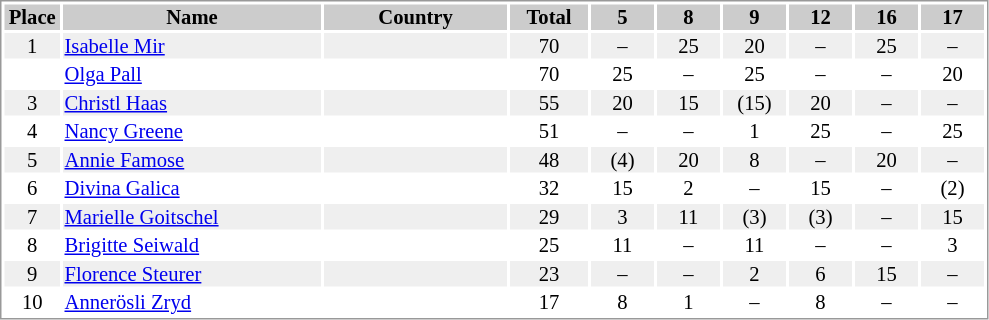<table border="0" style="border: 1px solid #999; background-color:#FFFFFF; text-align:center; font-size:86%; line-height:15px;">
<tr align="center" bgcolor="#CCCCCC">
<th width=35>Place</th>
<th width=170>Name</th>
<th width=120>Country</th>
<th width=50>Total</th>
<th width=40>5</th>
<th width=40>8</th>
<th width=40>9</th>
<th width=40>12</th>
<th width=40>16</th>
<th width=40>17</th>
</tr>
<tr bgcolor="#EFEFEF">
<td>1</td>
<td align="left"><a href='#'>Isabelle Mir</a></td>
<td align="left"></td>
<td>70</td>
<td>–</td>
<td>25</td>
<td>20</td>
<td>–</td>
<td>25</td>
<td>–</td>
</tr>
<tr>
<td></td>
<td align="left"><a href='#'>Olga Pall</a></td>
<td align="left"></td>
<td>70</td>
<td>25</td>
<td>–</td>
<td>25</td>
<td>–</td>
<td>–</td>
<td>20</td>
</tr>
<tr bgcolor="#EFEFEF">
<td>3</td>
<td align="left"><a href='#'>Christl Haas</a></td>
<td align="left"></td>
<td>55</td>
<td>20</td>
<td>15</td>
<td>(15)</td>
<td>20</td>
<td>–</td>
<td>–</td>
</tr>
<tr>
<td>4</td>
<td align="left"><a href='#'>Nancy Greene</a></td>
<td align="left"></td>
<td>51</td>
<td>–</td>
<td>–</td>
<td>1</td>
<td>25</td>
<td>–</td>
<td>25</td>
</tr>
<tr bgcolor="#EFEFEF">
<td>5</td>
<td align="left"><a href='#'>Annie Famose</a></td>
<td align="left"></td>
<td>48</td>
<td>(4)</td>
<td>20</td>
<td>8</td>
<td>–</td>
<td>20</td>
<td>–</td>
</tr>
<tr>
<td>6</td>
<td align="left"><a href='#'>Divina Galica</a></td>
<td align="left"></td>
<td>32</td>
<td>15</td>
<td>2</td>
<td>–</td>
<td>15</td>
<td>–</td>
<td>(2)</td>
</tr>
<tr bgcolor="#EFEFEF">
<td>7</td>
<td align="left"><a href='#'>Marielle Goitschel</a></td>
<td align="left"></td>
<td>29</td>
<td>3</td>
<td>11</td>
<td>(3)</td>
<td>(3)</td>
<td>–</td>
<td>15</td>
</tr>
<tr>
<td>8</td>
<td align="left"><a href='#'>Brigitte Seiwald</a></td>
<td align="left"></td>
<td>25</td>
<td>11</td>
<td>–</td>
<td>11</td>
<td>–</td>
<td>–</td>
<td>3</td>
</tr>
<tr bgcolor="#EFEFEF">
<td>9</td>
<td align="left"><a href='#'>Florence Steurer</a></td>
<td align="left"></td>
<td>23</td>
<td>–</td>
<td>–</td>
<td>2</td>
<td>6</td>
<td>15</td>
<td>–</td>
</tr>
<tr>
<td>10</td>
<td align="left"><a href='#'>Annerösli Zryd</a></td>
<td align="left"></td>
<td>17</td>
<td>8</td>
<td>1</td>
<td>–</td>
<td>8</td>
<td>–</td>
<td>–</td>
</tr>
</table>
